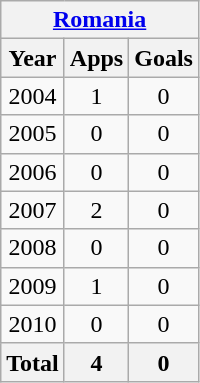<table class="wikitable" style="text-align:center">
<tr>
<th colspan=3><a href='#'>Romania</a></th>
</tr>
<tr>
<th>Year</th>
<th>Apps</th>
<th>Goals</th>
</tr>
<tr>
<td>2004</td>
<td>1</td>
<td>0</td>
</tr>
<tr>
<td>2005</td>
<td>0</td>
<td>0</td>
</tr>
<tr>
<td>2006</td>
<td>0</td>
<td>0</td>
</tr>
<tr>
<td>2007</td>
<td>2</td>
<td>0</td>
</tr>
<tr>
<td>2008</td>
<td>0</td>
<td>0</td>
</tr>
<tr>
<td>2009</td>
<td>1</td>
<td>0</td>
</tr>
<tr>
<td>2010</td>
<td>0</td>
<td>0</td>
</tr>
<tr>
<th>Total</th>
<th>4</th>
<th>0</th>
</tr>
</table>
